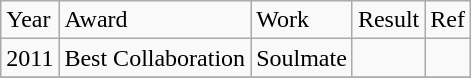<table class="wikitable">
<tr>
<td>Year</td>
<td>Award</td>
<td>Work</td>
<td>Result</td>
<td>Ref</td>
</tr>
<tr>
<td>2011</td>
<td>Best Collaboration</td>
<td>Soulmate</td>
<td></td>
<td></td>
</tr>
<tr>
</tr>
</table>
